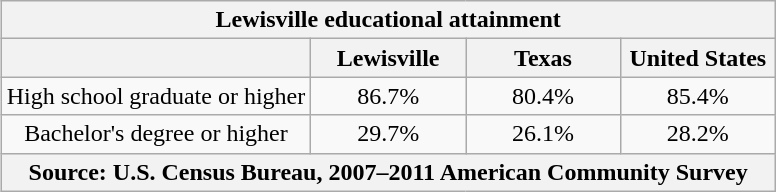<table class="wikitable" id="toc" style="float: right; margin-left: 1em; text-align:center" cellspacing="5">
<tr>
<th colspan="4"><strong>Lewisville educational attainment</strong></th>
</tr>
<tr>
<th style="width:40%;"></th>
<th style="width:20%;"><strong>Lewisville</strong></th>
<th style="width:20%;"><strong>Texas</strong></th>
<th style="width:20%;"><strong>United States</strong></th>
</tr>
<tr>
<td>High school graduate or higher</td>
<td>86.7%</td>
<td>80.4%</td>
<td>85.4%</td>
</tr>
<tr>
<td>Bachelor's degree or higher</td>
<td>29.7%</td>
<td>26.1%</td>
<td>28.2%</td>
</tr>
<tr>
<th colspan="4">Source: U.S. Census Bureau, 2007–2011 American Community Survey</th>
</tr>
</table>
